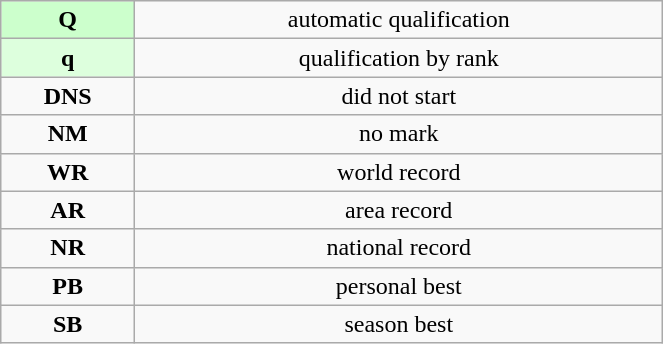<table class="wikitable" style=" text-align:center;" width="35%">
<tr>
<td bgcolor="ccffcc"><strong>Q</strong></td>
<td>automatic qualification</td>
</tr>
<tr>
<td bgcolor="ddffdd"><strong>q</strong></td>
<td>qualification by rank</td>
</tr>
<tr>
<td><strong>DNS</strong></td>
<td>did not start</td>
</tr>
<tr>
<td><strong>NM</strong></td>
<td>no mark</td>
</tr>
<tr>
<td><strong>WR</strong></td>
<td>world record</td>
</tr>
<tr>
<td><strong>AR</strong></td>
<td>area record</td>
</tr>
<tr>
<td><strong>NR</strong></td>
<td>national record</td>
</tr>
<tr>
<td><strong>PB</strong></td>
<td>personal best</td>
</tr>
<tr>
<td><strong>SB</strong></td>
<td>season best</td>
</tr>
</table>
